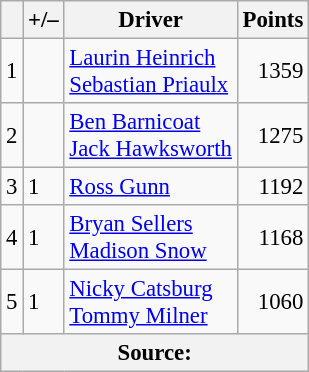<table class="wikitable" style="font-size: 95%;">
<tr>
<th scope="col"></th>
<th scope="col">+/–</th>
<th scope="col">Driver</th>
<th scope="col">Points</th>
</tr>
<tr>
<td align=center>1</td>
<td align=left></td>
<td> <a href='#'>Laurin Heinrich</a><br> <a href='#'>Sebastian Priaulx</a></td>
<td align=right>1359</td>
</tr>
<tr>
<td align=center>2</td>
<td align=left></td>
<td> <a href='#'>Ben Barnicoat</a><br> <a href='#'>Jack Hawksworth</a></td>
<td align=right>1275</td>
</tr>
<tr>
<td align=center>3</td>
<td align=left> 1</td>
<td> <a href='#'>Ross Gunn</a></td>
<td align=right>1192</td>
</tr>
<tr>
<td align=center>4</td>
<td align=left> 1</td>
<td> <a href='#'>Bryan Sellers</a><br> <a href='#'>Madison Snow</a></td>
<td align=right>1168</td>
</tr>
<tr>
<td align=center>5</td>
<td align=left> 1</td>
<td> <a href='#'>Nicky Catsburg</a><br> <a href='#'>Tommy Milner</a></td>
<td align=right>1060</td>
</tr>
<tr>
<th colspan=5>Source:</th>
</tr>
</table>
